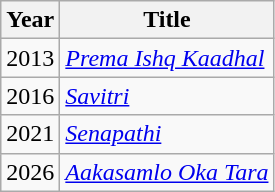<table class="wikitable sortable">
<tr>
<th>Year</th>
<th>Title</th>
</tr>
<tr>
<td>2013</td>
<td><em><a href='#'>Prema Ishq Kaadhal</a></em></td>
</tr>
<tr>
<td>2016</td>
<td><a href='#'><em>Savitri</em></a></td>
</tr>
<tr>
<td>2021</td>
<td><em><a href='#'>Senapathi</a></em></td>
</tr>
<tr>
<td>2026</td>
<td><em><a href='#'>Aakasamlo Oka Tara</a></em></td>
</tr>
</table>
